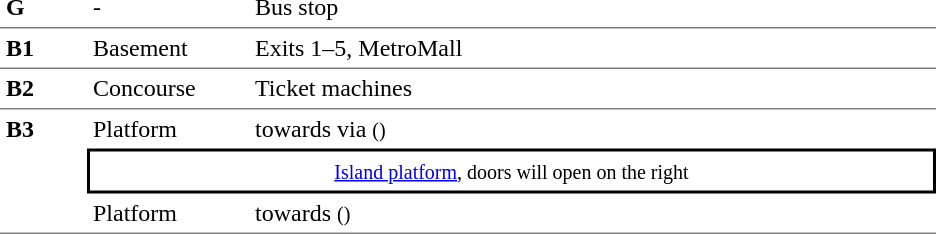<table table border=0 cellspacing=0 cellpadding=4>
<tr>
<td style = "border-bottom:solid 1px gray;" rowspan=1 valign=top><strong>G</strong></td>
<td style = "border-bottom:solid 1px gray;" valign=top>-</td>
<td style = "border-bottom:solid 1px gray;" valign=top>Bus stop</td>
</tr>
<tr>
<td style = "border-bottom:solid 1px gray;" rowspan=1 valign=top><strong>B1</strong></td>
<td style = "border-bottom:solid 1px gray;" valign=top>Basement</td>
<td style = "border-bottom:solid 1px gray;" valign=top>Exits 1–5, MetroMall</td>
</tr>
<tr>
<td style = "border-bottom:solid 1px gray;" rowspan=1 valign=top><strong>B2</strong></td>
<td style = "border-bottom:solid 1px gray;" valign=top>Concourse</td>
<td style = "border-bottom:solid 1px gray;" valign=top>Ticket machines</td>
</tr>
<tr>
<td style="border-bottom:solid 1px gray;" rowspan=3 valign=top width=50><strong>B3</strong></td>
<td width=100>Platform </td>
<td width=450> towards  via  <small>()</small></td>
</tr>
<tr>
<td style = "border-top:solid 2px black;border-right:solid 2px black;border-left:solid 2px black;border-bottom:solid 2px black; text-align:center;" colspan=2><small><a href='#'>Island platform</a>, doors will open on the right</small></td>
</tr>
<tr>
<td style="border-bottom:solid 1px gray;" width=100>Platform </td>
<td style="border-bottom:solid 1px gray;" width=450> towards  <small>()</small></td>
</tr>
</table>
